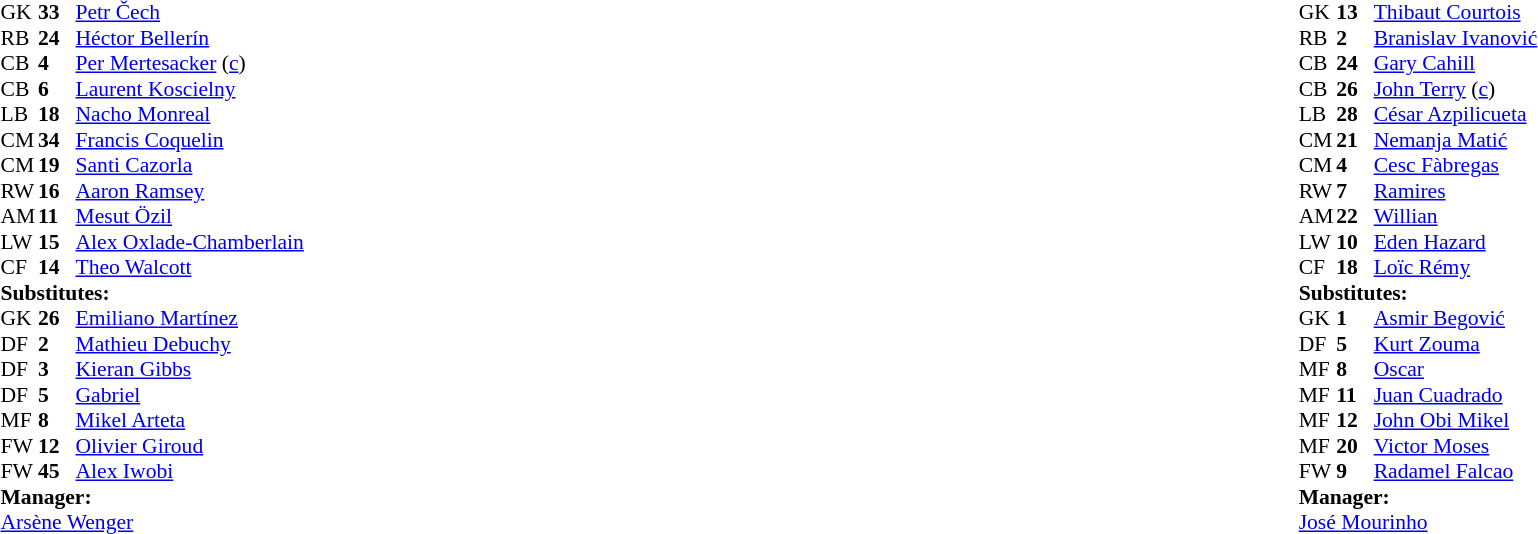<table style="width:100%">
<tr>
<td style="vertical-align:top; width:40%;"><br><table style="font-size:90%" cellspacing="0" cellpadding="0">
<tr>
<th width=25></th>
<th width=25></th>
</tr>
<tr>
<td>GK</td>
<td><strong>33</strong></td>
<td> <a href='#'>Petr Čech</a></td>
</tr>
<tr>
<td>RB</td>
<td><strong>24</strong></td>
<td> <a href='#'>Héctor Bellerín</a></td>
</tr>
<tr>
<td>CB</td>
<td><strong>4</strong></td>
<td> <a href='#'>Per Mertesacker</a> (<a href='#'>c</a>)</td>
</tr>
<tr>
<td>CB</td>
<td><strong>6</strong></td>
<td> <a href='#'>Laurent Koscielny</a></td>
</tr>
<tr>
<td>LB</td>
<td><strong>18</strong></td>
<td> <a href='#'>Nacho Monreal</a></td>
</tr>
<tr>
<td>CM</td>
<td><strong>34</strong></td>
<td> <a href='#'>Francis Coquelin</a></td>
<td></td>
</tr>
<tr>
<td>CM</td>
<td><strong>19</strong></td>
<td> <a href='#'>Santi Cazorla</a></td>
</tr>
<tr>
<td>RW</td>
<td><strong>16</strong></td>
<td> <a href='#'>Aaron Ramsey</a></td>
</tr>
<tr>
<td>AM</td>
<td><strong>11</strong></td>
<td> <a href='#'>Mesut Özil</a></td>
<td></td>
<td></td>
</tr>
<tr>
<td>LW</td>
<td><strong>15</strong></td>
<td> <a href='#'>Alex Oxlade-Chamberlain</a></td>
<td></td>
<td></td>
</tr>
<tr>
<td>CF</td>
<td><strong>14</strong></td>
<td> <a href='#'>Theo Walcott</a></td>
<td></td>
<td></td>
</tr>
<tr>
<td colspan="3"><strong>Substitutes:</strong></td>
</tr>
<tr>
<td>GK</td>
<td><strong>26</strong></td>
<td> <a href='#'>Emiliano Martínez</a></td>
</tr>
<tr>
<td>DF</td>
<td><strong>2</strong></td>
<td> <a href='#'>Mathieu Debuchy</a></td>
</tr>
<tr>
<td>DF</td>
<td><strong>3</strong></td>
<td> <a href='#'>Kieran Gibbs</a></td>
<td></td>
<td></td>
</tr>
<tr>
<td>DF</td>
<td><strong>5</strong></td>
<td> <a href='#'>Gabriel</a></td>
</tr>
<tr>
<td>MF</td>
<td><strong>8</strong></td>
<td> <a href='#'>Mikel Arteta</a></td>
<td></td>
<td></td>
</tr>
<tr>
<td>FW</td>
<td><strong>12</strong></td>
<td> <a href='#'>Olivier Giroud</a></td>
<td></td>
<td></td>
</tr>
<tr>
<td>FW</td>
<td><strong>45</strong></td>
<td> <a href='#'>Alex Iwobi</a></td>
</tr>
<tr>
<td colspan="3"><strong>Manager:</strong></td>
</tr>
<tr>
<td colspan="3"> <a href='#'>Arsène Wenger</a></td>
</tr>
</table>
</td>
<td valign="top"></td>
<td style="vertical-align:top; width:50%;"><br><table style="font-size:90%;margin:auto" cellspacing="0" cellpadding="0">
<tr>
<th width=25></th>
<th width=25></th>
</tr>
<tr>
<td>GK</td>
<td><strong>13</strong></td>
<td> <a href='#'>Thibaut Courtois</a></td>
</tr>
<tr>
<td>RB</td>
<td><strong>2</strong></td>
<td> <a href='#'>Branislav Ivanović</a></td>
</tr>
<tr>
<td>CB</td>
<td><strong>24</strong></td>
<td> <a href='#'>Gary Cahill</a></td>
</tr>
<tr>
<td>CB</td>
<td><strong>26</strong></td>
<td> <a href='#'>John Terry</a> (<a href='#'>c</a>)</td>
<td></td>
<td></td>
</tr>
<tr>
<td>LB</td>
<td><strong>28</strong></td>
<td> <a href='#'>César Azpilicueta</a></td>
<td></td>
<td></td>
</tr>
<tr>
<td>CM</td>
<td><strong>21</strong></td>
<td> <a href='#'>Nemanja Matić</a></td>
</tr>
<tr>
<td>CM</td>
<td><strong>4</strong></td>
<td> <a href='#'>Cesc Fàbregas</a></td>
</tr>
<tr>
<td>RW</td>
<td><strong>7</strong></td>
<td> <a href='#'>Ramires</a></td>
<td></td>
<td></td>
</tr>
<tr>
<td>AM</td>
<td><strong>22</strong></td>
<td> <a href='#'>Willian</a></td>
</tr>
<tr>
<td>LW</td>
<td><strong>10</strong></td>
<td> <a href='#'>Eden Hazard</a></td>
</tr>
<tr>
<td>CF</td>
<td><strong>18</strong></td>
<td> <a href='#'>Loïc Rémy</a></td>
<td></td>
<td></td>
</tr>
<tr>
<td colspan="3"><strong>Substitutes:</strong></td>
</tr>
<tr>
<td>GK</td>
<td><strong>1</strong></td>
<td> <a href='#'>Asmir Begović</a></td>
</tr>
<tr>
<td>DF</td>
<td><strong>5</strong></td>
<td> <a href='#'>Kurt Zouma</a></td>
<td></td>
<td></td>
</tr>
<tr>
<td>MF</td>
<td><strong>8</strong></td>
<td> <a href='#'>Oscar</a></td>
<td></td>
<td></td>
</tr>
<tr>
<td>MF</td>
<td><strong>11</strong></td>
<td> <a href='#'>Juan Cuadrado</a></td>
</tr>
<tr>
<td>MF</td>
<td><strong>12</strong></td>
<td> <a href='#'>John Obi Mikel</a></td>
</tr>
<tr>
<td>MF</td>
<td><strong>20</strong></td>
<td> <a href='#'>Victor Moses</a></td>
<td></td>
<td></td>
</tr>
<tr>
<td>FW</td>
<td><strong>9</strong></td>
<td> <a href='#'>Radamel Falcao</a></td>
<td></td>
<td></td>
</tr>
<tr>
<td colspan="3"><strong>Manager:</strong></td>
</tr>
<tr>
<td colspan="3"> <a href='#'>José Mourinho</a></td>
</tr>
</table>
</td>
</tr>
</table>
